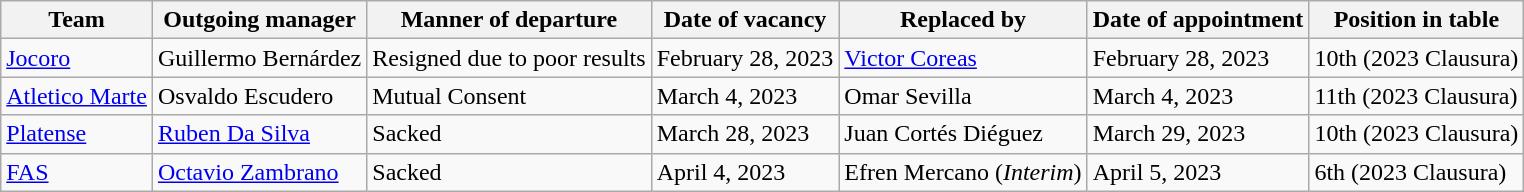<table class="wikitable">
<tr>
<th>Team</th>
<th>Outgoing manager</th>
<th>Manner of departure</th>
<th>Date of vacancy</th>
<th>Replaced by</th>
<th>Date of appointment</th>
<th>Position in table</th>
</tr>
<tr>
<td><a href='#'>Jocoro</a></td>
<td> Guillermo Bernárdez </td>
<td>Resigned due to poor results</td>
<td>February 28, 2023</td>
<td> <a href='#'>Victor Coreas</a></td>
<td>February 28, 2023</td>
<td>10th (2023 Clausura)</td>
</tr>
<tr>
<td><a href='#'>Atletico Marte</a></td>
<td> Osvaldo Escudero</td>
<td>Mutual Consent</td>
<td>March 4, 2023</td>
<td> Omar Sevilla</td>
<td>March 4, 2023</td>
<td>11th (2023 Clausura)</td>
</tr>
<tr>
<td><a href='#'>Platense</a></td>
<td> <a href='#'>Ruben Da Silva</a></td>
<td>Sacked</td>
<td>March 28, 2023</td>
<td> Juan Cortés Diéguez</td>
<td>March 29, 2023</td>
<td>10th (2023 Clausura)</td>
</tr>
<tr>
<td><a href='#'>FAS</a></td>
<td> <a href='#'>Octavio Zambrano</a></td>
<td>Sacked</td>
<td>April 4, 2023</td>
<td> Efren Mercano (<em>Interim</em>)</td>
<td>April 5, 2023</td>
<td>6th (2023 Clausura)</td>
</tr>
</table>
